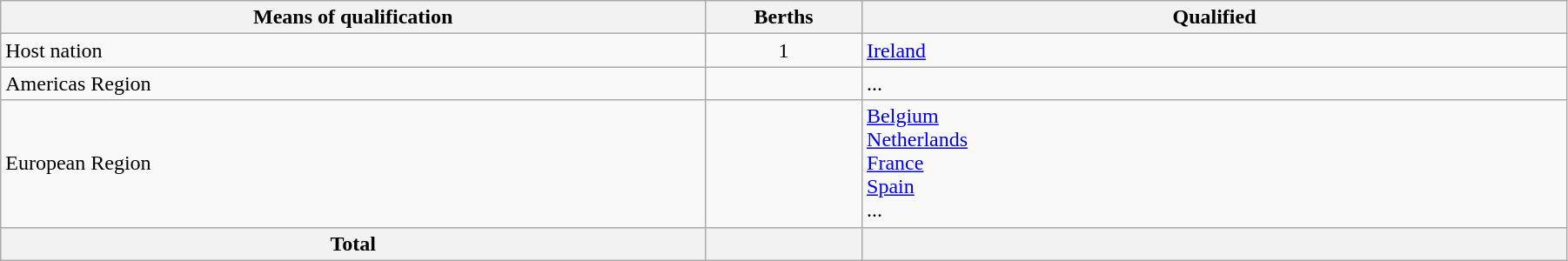<table class="wikitable" style="width:95%;">
<tr>
<th width=45%>Means of qualification</th>
<th width=10%>Berths</th>
<th width=45%>Qualified</th>
</tr>
<tr>
<td>Host nation</td>
<td align=center>1</td>
<td> <a href='#'>Ireland</a></td>
</tr>
<tr>
<td>Americas Region</td>
<td align=center></td>
<td>...</td>
</tr>
<tr>
<td>European Region</td>
<td align=center></td>
<td> <a href='#'>Belgium</a><br> <a href='#'>Netherlands</a><br> <a href='#'>France</a><br> <a href='#'>Spain</a><br>...</td>
</tr>
<tr>
<th>Total</th>
<th></th>
<th></th>
</tr>
</table>
